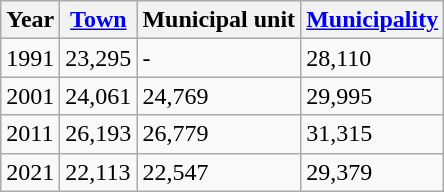<table class=wikitable>
<tr>
<th>Year</th>
<th><a href='#'>Town</a></th>
<th>Municipal unit</th>
<th><a href='#'>Municipality</a></th>
</tr>
<tr>
<td>1991</td>
<td>23,295</td>
<td>-</td>
<td>28,110</td>
</tr>
<tr>
<td>2001</td>
<td>24,061</td>
<td>24,769</td>
<td>29,995</td>
</tr>
<tr>
<td>2011</td>
<td>26,193</td>
<td>26,779</td>
<td>31,315</td>
</tr>
<tr>
<td>2021</td>
<td>22,113</td>
<td>22,547</td>
<td>29,379</td>
</tr>
</table>
